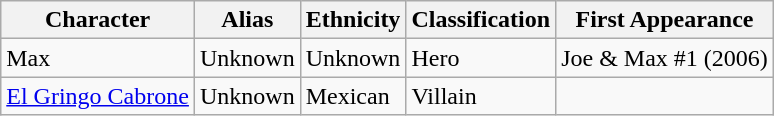<table class="wikitable">
<tr>
<th>Character</th>
<th>Alias</th>
<th>Ethnicity</th>
<th>Classification</th>
<th>First Appearance</th>
</tr>
<tr>
<td>Max</td>
<td>Unknown</td>
<td>Unknown</td>
<td>Hero</td>
<td>Joe & Max #1 (2006)</td>
</tr>
<tr>
<td><a href='#'>El Gringo Cabrone</a></td>
<td>Unknown</td>
<td>Mexican</td>
<td>Villain</td>
</tr>
</table>
